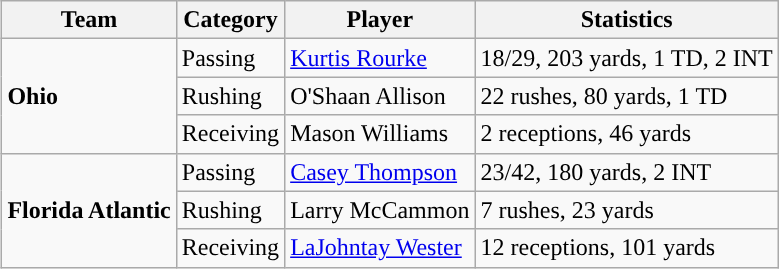<table class="wikitable" style="float: right;">
<tr>
<th>Team</th>
<th>Category</th>
<th>Player</th>
<th>Statistics</th>
</tr>
<tr>
<td rowspan=3><strong>Ohio</strong></td>
<td>Passing</td>
<td><a href='#'>Kurtis Rourke</a></td>
<td>18/29, 203 yards, 1 TD, 2 INT</td>
</tr>
<tr>
<td>Rushing</td>
<td>O'Shaan Allison</td>
<td>22 rushes, 80 yards, 1 TD</td>
</tr>
<tr>
<td>Receiving</td>
<td>Mason Williams</td>
<td>2 receptions, 46 yards</td>
</tr>
<tr>
<td rowspan=3><strong>Florida Atlantic</strong></td>
<td>Passing</td>
<td><a href='#'>Casey Thompson</a></td>
<td>23/42, 180 yards, 2 INT</td>
</tr>
<tr>
<td>Rushing</td>
<td>Larry McCammon</td>
<td>7 rushes, 23 yards</td>
</tr>
<tr>
<td>Receiving</td>
<td><a href='#'>LaJohntay Wester</a></td>
<td>12 receptions, 101 yards</td>
</tr>
</table>
